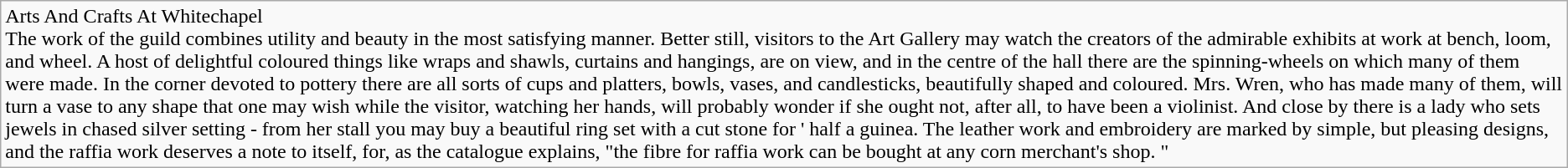<table class="wikitable">
<tr>
<td>Arts And Crafts At Whitechapel<br>The work of the guild combines utility and beauty in the most satisfying manner. Better still, visitors to the Art Gallery may watch the creators of the admirable exhibits at work at bench, loom, and wheel. A host of delightful coloured things like wraps and shawls, curtains and hangings, are on view, and in the centre of the hall there are the spinning-wheels on which many of them were made. In the corner devoted to pottery there are all sorts of cups and platters, bowls, vases, and candlesticks, beautifully shaped and coloured. Mrs. Wren, who has made many of them, will turn a vase to any shape that one may wish while the visitor, watching her hands, will probably wonder if she ought not, after all, to have been a  violinist. And close by there is a lady who sets jewels in chased silver setting - from her stall you may buy a beautiful ring set with a cut stone for ' half a guinea. The leather work and embroidery are marked by simple, but pleasing designs, and the raffia work deserves a note to itself, for, as the catalogue explains, "the fibre for raffia work can be bought at any corn merchant's shop. "</td>
</tr>
</table>
